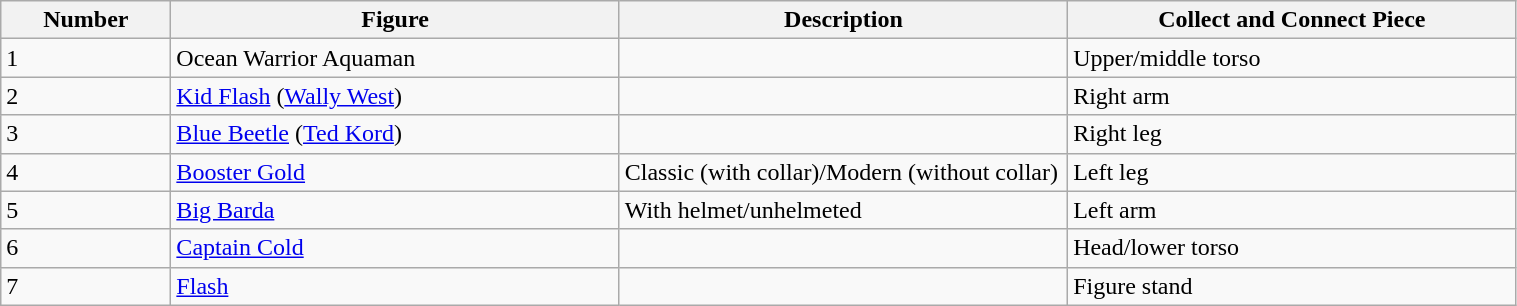<table class="wikitable" style="width:80%;">
<tr>
<th width=5%><strong>Number</strong></th>
<th width=15%><strong>Figure</strong></th>
<th width=15%><strong>Description</strong></th>
<th width=15%><strong>Collect and Connect Piece</strong></th>
</tr>
<tr>
<td>1</td>
<td>Ocean Warrior Aquaman</td>
<td></td>
<td>Upper/middle torso</td>
</tr>
<tr>
<td>2</td>
<td><a href='#'>Kid Flash</a> (<a href='#'>Wally West</a>)</td>
<td></td>
<td>Right arm</td>
</tr>
<tr>
<td>3</td>
<td><a href='#'>Blue Beetle</a> (<a href='#'>Ted Kord</a>)</td>
<td></td>
<td>Right leg</td>
</tr>
<tr>
<td>4</td>
<td><a href='#'>Booster Gold</a></td>
<td>Classic (with collar)/Modern (without collar)</td>
<td>Left leg</td>
</tr>
<tr>
<td>5</td>
<td><a href='#'>Big Barda</a></td>
<td>With helmet/unhelmeted</td>
<td>Left arm</td>
</tr>
<tr>
<td>6</td>
<td><a href='#'>Captain Cold</a></td>
<td></td>
<td>Head/lower torso</td>
</tr>
<tr>
<td>7</td>
<td><a href='#'>Flash</a></td>
<td></td>
<td>Figure stand</td>
</tr>
</table>
